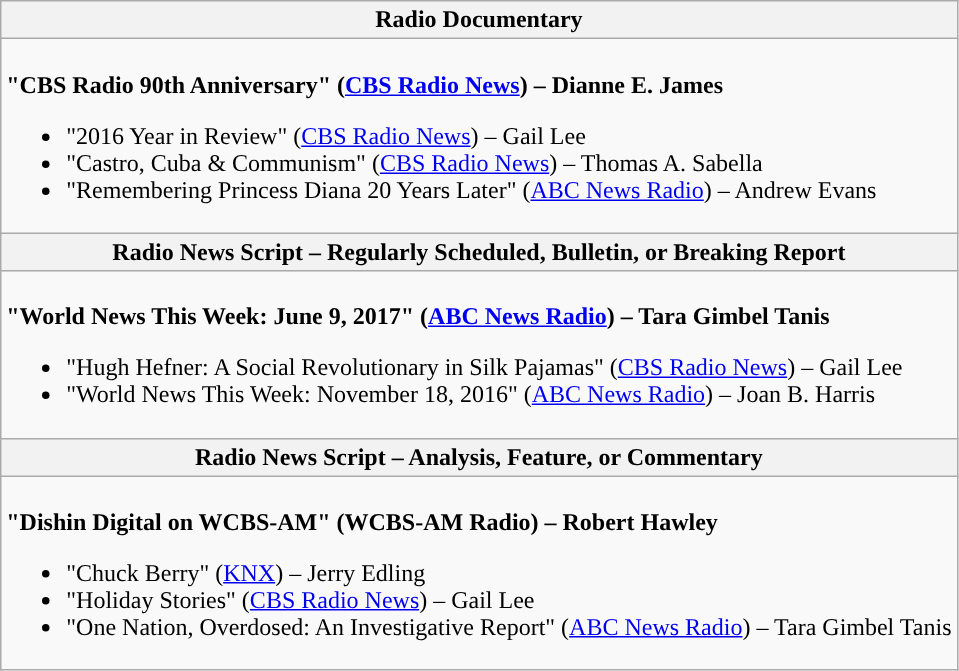<table class=wikitable style="width=100%">
<tr>
<th colspan="2" style="background:">Radio Documentary</th>
</tr>
<tr>
<td colspan="2" style="vertical-align:top;"><br><strong>"CBS Radio 90th Anniversary" (<a href='#'>CBS Radio News</a>) – Dianne E. James</strong><ul><li>"2016 Year in Review" (<a href='#'>CBS Radio News</a>) – Gail Lee</li><li>"Castro, Cuba & Communism" (<a href='#'>CBS Radio News</a>) – Thomas A. Sabella</li><li>"Remembering Princess Diana 20 Years Later" (<a href='#'>ABC News Radio</a>) – Andrew Evans</li></ul></td>
</tr>
<tr>
<th colspan="2" style="background:">Radio News Script – Regularly Scheduled, Bulletin, or Breaking Report</th>
</tr>
<tr>
<td colspan="2" style="vertical-align:top;"><br><strong>"World News This Week: June 9, 2017" (<a href='#'>ABC News Radio</a>) – Tara Gimbel Tanis</strong><ul><li>"Hugh Hefner: A Social Revolutionary in Silk Pajamas" (<a href='#'>CBS Radio News</a>) – Gail Lee</li><li>"World News This Week: November 18, 2016" (<a href='#'>ABC News Radio</a>) – Joan B. Harris</li></ul></td>
</tr>
<tr>
<th colspan="2" style="background:">Radio News Script – Analysis, Feature, or Commentary</th>
</tr>
<tr>
<td colspan="2" style="vertical-align:top;"><br><strong>"Dishin Digital on WCBS-AM" (WCBS-AM Radio) – Robert Hawley</strong><ul><li>"Chuck Berry" (<a href='#'>KNX</a>) – Jerry Edling</li><li>"Holiday Stories" (<a href='#'>CBS Radio News</a>) – Gail Lee</li><li>"One Nation, Overdosed: An Investigative Report" (<a href='#'>ABC News Radio</a>) – Tara Gimbel Tanis</li></ul></td>
</tr>
</table>
